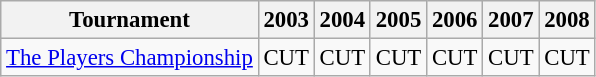<table class="wikitable" style="font-size:95%;text-align:center;">
<tr>
<th>Tournament</th>
<th>2003</th>
<th>2004</th>
<th>2005</th>
<th>2006</th>
<th>2007</th>
<th>2008</th>
</tr>
<tr>
<td align=left><a href='#'>The Players Championship</a></td>
<td>CUT</td>
<td>CUT</td>
<td>CUT</td>
<td>CUT</td>
<td>CUT</td>
<td>CUT</td>
</tr>
</table>
